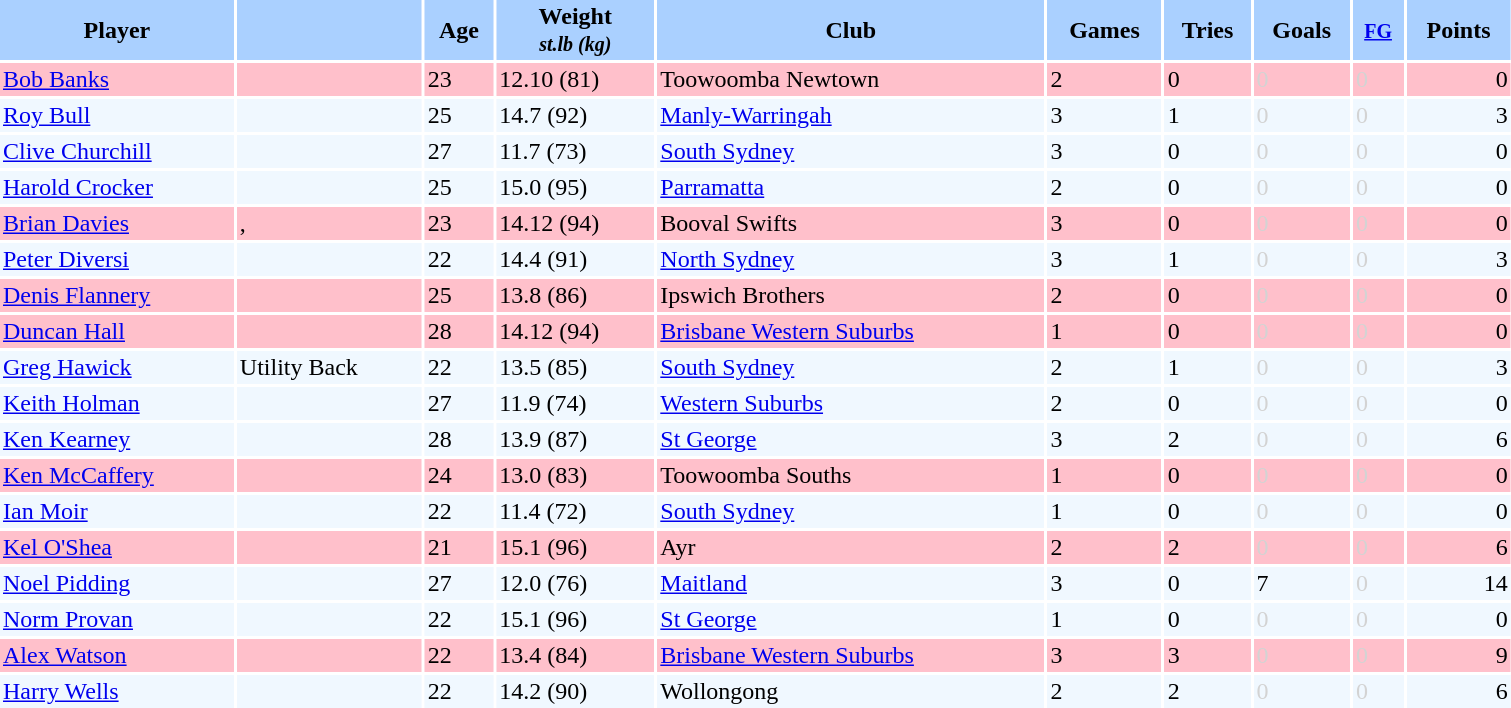<table class="sortable" border="0" cellspacing="2" cellpadding="2" style="width:80%;" style="text-align:center;">
<tr style="background:#AAD0FF">
<th>Player</th>
<th></th>
<th>Age</th>
<th>Weight<br><small><em>st.lb (kg)</em></small></th>
<th>Club</th>
<th>Games</th>
<th>Tries</th>
<th>Goals</th>
<th><small><a href='#'>FG</a></small></th>
<th>Points</th>
</tr>
<tr bgcolor=#FFC0CB>
<td align=left><a href='#'>Bob Banks</a></td>
<td></td>
<td>23</td>
<td>12.10 (81)</td>
<td align=left> Toowoomba Newtown</td>
<td>2</td>
<td>0</td>
<td style="color:lightgray">0</td>
<td style="color:lightgray">0</td>
<td align=right>0</td>
</tr>
<tr bgcolor=#F0F8FF>
<td align=left><a href='#'>Roy Bull</a></td>
<td></td>
<td>25</td>
<td>14.7 (92)</td>
<td align=left> <a href='#'>Manly-Warringah</a></td>
<td>3</td>
<td>1</td>
<td style="color:lightgray">0</td>
<td style="color:lightgray">0</td>
<td align=right>3</td>
</tr>
<tr bgcolor=#F0F8FF>
<td align=left><a href='#'>Clive Churchill</a></td>
<td></td>
<td>27</td>
<td>11.7 (73)</td>
<td align=left> <a href='#'>South Sydney</a></td>
<td>3</td>
<td>0</td>
<td style="color:lightgray">0</td>
<td style="color:lightgray">0</td>
<td align=right>0</td>
</tr>
<tr bgcolor=#F0F8FF>
<td align=left><a href='#'>Harold Crocker</a></td>
<td></td>
<td>25</td>
<td>15.0 (95)</td>
<td align=left> <a href='#'>Parramatta</a></td>
<td>2</td>
<td>0</td>
<td style="color:lightgray">0</td>
<td style="color:lightgray">0</td>
<td align=right>0</td>
</tr>
<tr bgcolor=#FFC0CB>
<td align=left><a href='#'>Brian Davies</a></td>
<td>, </td>
<td>23</td>
<td>14.12 (94)</td>
<td align=left> Booval Swifts</td>
<td>3</td>
<td>0</td>
<td style="color:lightgray">0</td>
<td style="color:lightgray">0</td>
<td align=right>0</td>
</tr>
<tr bgcolor=#F0F8FF>
<td align=left><a href='#'>Peter Diversi</a></td>
<td></td>
<td>22</td>
<td>14.4 (91)</td>
<td align=left> <a href='#'>North Sydney</a></td>
<td>3</td>
<td>1</td>
<td style="color:lightgray">0</td>
<td style="color:lightgray">0</td>
<td align=right>3</td>
</tr>
<tr bgcolor=#FFC0CB>
<td align=left><a href='#'>Denis Flannery</a></td>
<td></td>
<td>25</td>
<td>13.8 (86)</td>
<td align=left> Ipswich Brothers</td>
<td>2</td>
<td>0</td>
<td style="color:lightgray">0</td>
<td style="color:lightgray">0</td>
<td align=right>0</td>
</tr>
<tr bgcolor=#FFC0CB>
<td align=left><a href='#'>Duncan Hall</a></td>
<td></td>
<td>28</td>
<td>14.12 (94)</td>
<td align=left> <a href='#'>Brisbane Western Suburbs</a></td>
<td>1</td>
<td>0</td>
<td style="color:lightgray">0</td>
<td style="color:lightgray">0</td>
<td align=right>0</td>
</tr>
<tr bgcolor=#F0F8FF>
<td align=left><a href='#'>Greg Hawick</a></td>
<td>Utility Back</td>
<td>22</td>
<td>13.5 (85)</td>
<td align=left> <a href='#'>South Sydney</a></td>
<td>2</td>
<td>1</td>
<td style="color:lightgray">0</td>
<td style="color:lightgray">0</td>
<td align=right>3</td>
</tr>
<tr bgcolor=#F0F8FF>
<td align=left><a href='#'>Keith Holman</a></td>
<td></td>
<td>27</td>
<td>11.9 (74)</td>
<td align=left> <a href='#'>Western Suburbs</a></td>
<td>2</td>
<td>0</td>
<td style="color:lightgray">0</td>
<td style="color:lightgray">0</td>
<td align=right>0</td>
</tr>
<tr bgcolor=#F0F8FF>
<td align=left><a href='#'>Ken Kearney</a></td>
<td></td>
<td>28</td>
<td>13.9 (87)</td>
<td align=left> <a href='#'>St George</a></td>
<td>3</td>
<td>2</td>
<td style="color:lightgray">0</td>
<td style="color:lightgray">0</td>
<td align=right>6</td>
</tr>
<tr bgcolor=#FFC0CB>
<td align=left><a href='#'>Ken McCaffery</a></td>
<td></td>
<td>24</td>
<td>13.0 (83)</td>
<td align=left> Toowoomba Souths</td>
<td>1</td>
<td>0</td>
<td style="color:lightgray">0</td>
<td style="color:lightgray">0</td>
<td align=right>0</td>
</tr>
<tr bgcolor=#F0F8FF>
<td align=left><a href='#'>Ian Moir</a></td>
<td></td>
<td>22</td>
<td>11.4 (72)</td>
<td align=left> <a href='#'>South Sydney</a></td>
<td>1</td>
<td>0</td>
<td style="color:lightgray">0</td>
<td style="color:lightgray">0</td>
<td align=right>0</td>
</tr>
<tr bgcolor=#FFC0CB>
<td align=left><a href='#'>Kel O'Shea</a></td>
<td></td>
<td>21</td>
<td>15.1 (96)</td>
<td align=left>Ayr</td>
<td>2</td>
<td>2</td>
<td style="color:lightgray">0</td>
<td style="color:lightgray">0</td>
<td align=right>6</td>
</tr>
<tr bgcolor=#F0F8FF>
<td align=left><a href='#'>Noel Pidding</a></td>
<td></td>
<td>27</td>
<td>12.0 (76)</td>
<td align=left> <a href='#'>Maitland</a></td>
<td>3</td>
<td>0</td>
<td>7</td>
<td style="color:lightgray">0</td>
<td align=right>14</td>
</tr>
<tr bgcolor=#F0F8FF>
<td align=left><a href='#'>Norm Provan</a></td>
<td></td>
<td>22</td>
<td>15.1 (96)</td>
<td align=left> <a href='#'>St George</a></td>
<td>1</td>
<td>0</td>
<td style="color:lightgray">0</td>
<td style="color:lightgray">0</td>
<td align=right>0</td>
</tr>
<tr bgcolor=#FFC0CB>
<td align=left><a href='#'>Alex Watson</a></td>
<td></td>
<td>22</td>
<td>13.4 (84)</td>
<td align=left> <a href='#'>Brisbane Western Suburbs</a></td>
<td>3</td>
<td>3</td>
<td style="color:lightgray">0</td>
<td style="color:lightgray">0</td>
<td align=right>9</td>
</tr>
<tr bgcolor=#F0F8FF>
<td align=left><a href='#'>Harry Wells</a></td>
<td></td>
<td>22</td>
<td>14.2 (90)</td>
<td align=left> Wollongong</td>
<td>2</td>
<td>2</td>
<td style="color:lightgray">0</td>
<td style="color:lightgray">0</td>
<td align=right>6</td>
</tr>
</table>
